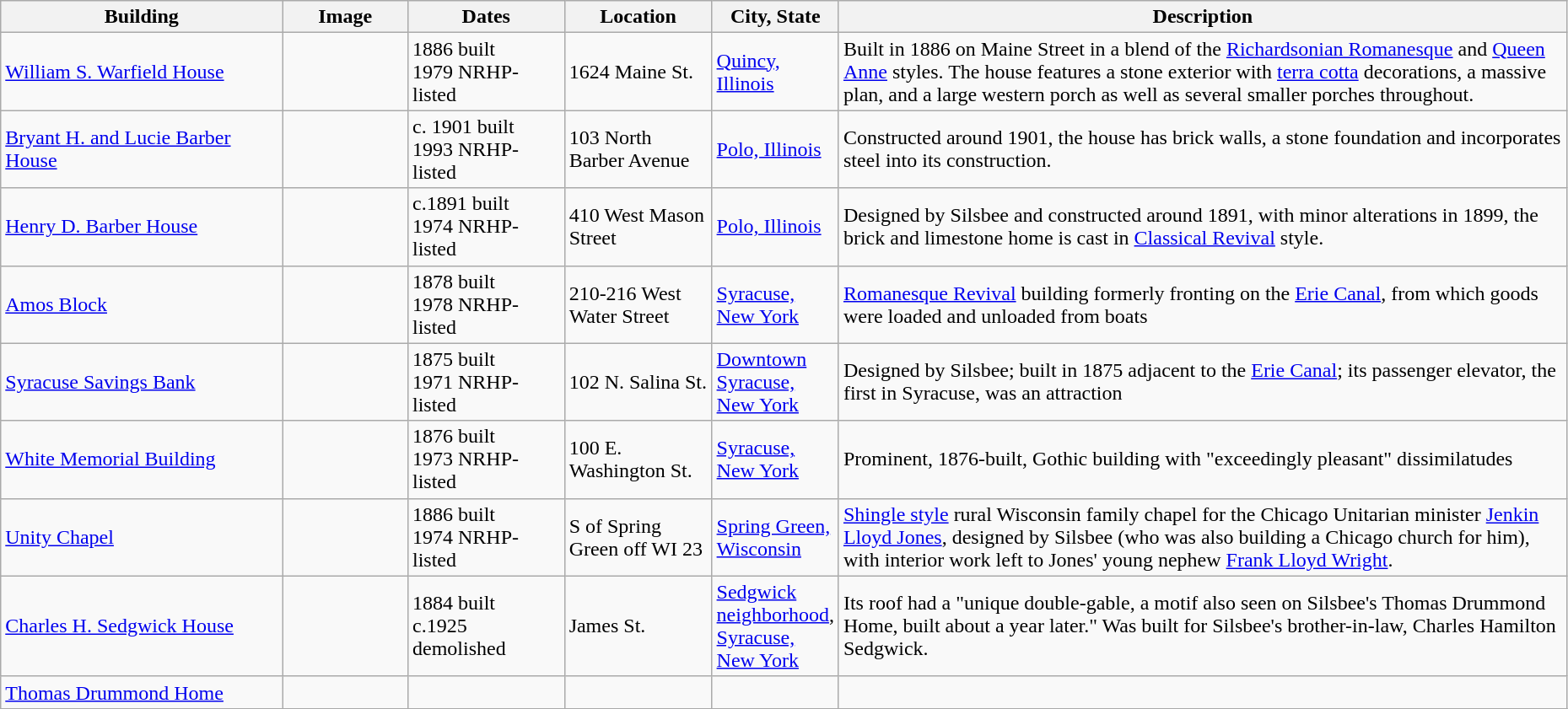<table class="wikitable sortable" style="width:98%">
<tr>
<th width = 18%><strong>Building</strong></th>
<th width = 8% class="unsortable"><strong>Image</strong></th>
<th width = 10%><strong>Dates</strong></th>
<th><strong>Location</strong></th>
<th width = 8%><strong>City, State</strong></th>
<th class="unsortable"><strong>Description</strong></th>
</tr>
<tr ->
<td><a href='#'>William S. Warfield House</a></td>
<td></td>
<td>1886 built<br>1979 NRHP-listed</td>
<td>1624 Maine St.<br></td>
<td><a href='#'>Quincy, Illinois</a></td>
<td>Built in 1886 on Maine Street in a blend of the <a href='#'>Richardsonian Romanesque</a> and <a href='#'>Queen Anne</a> styles.  The house features a stone exterior with <a href='#'>terra cotta</a> decorations, a massive plan, and a large western porch as well as several smaller porches throughout.</td>
</tr>
<tr ->
<td><a href='#'>Bryant H. and Lucie Barber House</a></td>
<td></td>
<td>c. 1901 built<br>1993 NRHP-listed</td>
<td>103 North Barber Avenue<br></td>
<td><a href='#'>Polo, Illinois</a></td>
<td>Constructed around 1901, the house has brick walls, a stone foundation and incorporates steel into its construction.</td>
</tr>
<tr ->
<td><a href='#'>Henry D. Barber House</a></td>
<td></td>
<td>c.1891 built<br>1974 NRHP-listed</td>
<td>410 West Mason Street<br></td>
<td><a href='#'>Polo, Illinois</a></td>
<td>Designed by Silsbee and constructed around 1891, with minor alterations in 1899, the brick and limestone home is cast in <a href='#'>Classical Revival</a> style.</td>
</tr>
<tr ->
<td><a href='#'>Amos Block</a></td>
<td></td>
<td>1878 built<br>1978 NRHP-listed</td>
<td>210-216 West Water Street<br></td>
<td><a href='#'>Syracuse, New York</a></td>
<td><a href='#'>Romanesque Revival</a> building formerly fronting on the <a href='#'>Erie Canal</a>, from which goods were loaded and unloaded from boats</td>
</tr>
<tr ->
<td><a href='#'>Syracuse Savings Bank</a></td>
<td></td>
<td>1875 built<br>1971 NRHP-listed</td>
<td>102 N. Salina St.</td>
<td><a href='#'>Downtown Syracuse, New York</a></td>
<td>Designed by Silsbee; built in 1875 adjacent to the <a href='#'>Erie Canal</a>; its passenger elevator, the first in Syracuse, was an attraction</td>
</tr>
<tr ->
<td><a href='#'>White Memorial Building</a></td>
<td></td>
<td>1876 built<br>1973 NRHP-listed</td>
<td>100 E. Washington St.<br></td>
<td><a href='#'>Syracuse, New York</a></td>
<td>Prominent, 1876-built, Gothic building with "exceedingly pleasant" dissimilatudes</td>
</tr>
<tr ->
<td><a href='#'>Unity Chapel</a></td>
<td></td>
<td>1886 built<br>1974 NRHP-listed</td>
<td>S of Spring Green off WI 23<br></td>
<td><a href='#'>Spring Green, Wisconsin</a></td>
<td><a href='#'>Shingle style</a> rural Wisconsin family chapel for the Chicago Unitarian minister <a href='#'>Jenkin Lloyd Jones</a>, designed by Silsbee (who was also building a Chicago church for him), with interior work left to Jones' young nephew <a href='#'>Frank Lloyd Wright</a>.</td>
</tr>
<tr ->
<td><a href='#'>Charles H. Sedgwick House</a></td>
<td></td>
<td>1884 built<br>c.1925 demolished</td>
<td>James St.</td>
<td><a href='#'>Sedgwick neighborhood</a>, <a href='#'>Syracuse, New York</a></td>
<td>Its roof had a "unique double-gable, a motif also seen on Silsbee's Thomas Drummond Home, built about a year later."  Was built for Silsbee's brother-in-law, Charles Hamilton Sedgwick.</td>
</tr>
<tr ->
<td><a href='#'>Thomas Drummond Home</a></td>
<td></td>
<td></td>
<td></td>
<td></td>
<td></td>
</tr>
<tr ->
</tr>
</table>
